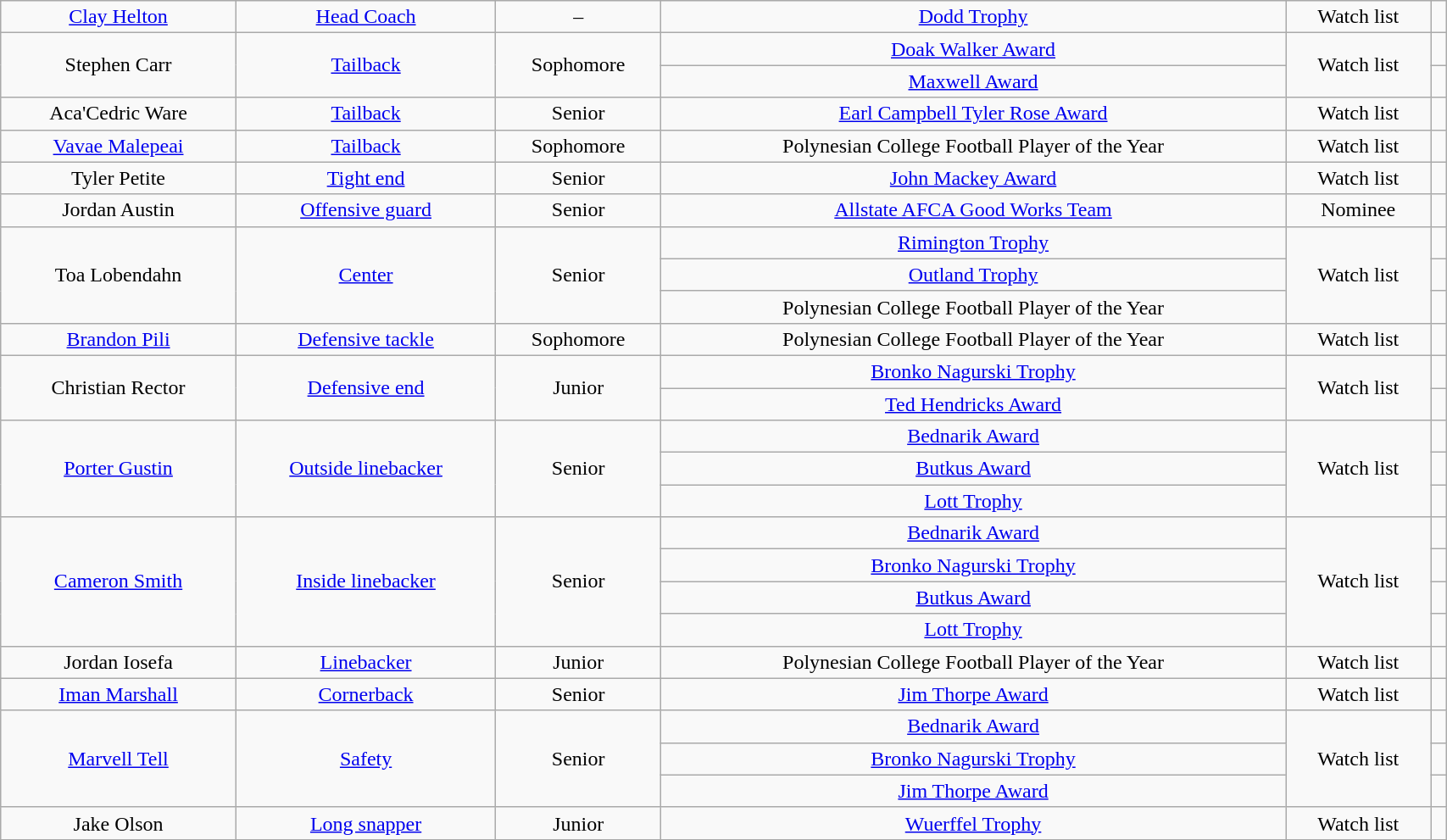<table class="wikitable" style="width:90%;">
<tr align="center" bgcolor="">
<td><a href='#'>Clay Helton</a></td>
<td><a href='#'>Head Coach</a></td>
<td>–</td>
<td><a href='#'>Dodd Trophy</a></td>
<td>Watch list</td>
<td><br></td>
</tr>
<tr align="center" bgcolor="">
<td rowspan=2>Stephen Carr</td>
<td rowspan=2><a href='#'>Tailback</a></td>
<td rowspan=2>Sophomore</td>
<td><a href='#'>Doak Walker Award</a></td>
<td rowspan=2>Watch list</td>
<td></td>
</tr>
<tr align="center" bgcolor="">
<td><a href='#'>Maxwell Award</a></td>
<td></td>
</tr>
<tr align="center" bgcolor="">
<td>Aca'Cedric Ware</td>
<td><a href='#'>Tailback</a></td>
<td>Senior</td>
<td><a href='#'>Earl Campbell Tyler Rose Award</a></td>
<td>Watch list</td>
<td></td>
</tr>
<tr align="center" bgcolor="">
<td><a href='#'>Vavae Malepeai</a></td>
<td><a href='#'>Tailback</a></td>
<td> Sophomore</td>
<td>Polynesian College Football Player of the Year</td>
<td>Watch list</td>
<td></td>
</tr>
<tr align="center" bgcolor="">
<td>Tyler Petite</td>
<td><a href='#'>Tight end</a></td>
<td>Senior</td>
<td><a href='#'>John Mackey Award</a></td>
<td>Watch list</td>
<td></td>
</tr>
<tr align="center" bgcolor="">
<td>Jordan Austin</td>
<td><a href='#'>Offensive guard</a></td>
<td> Senior</td>
<td><a href='#'>Allstate AFCA Good Works Team</a></td>
<td>Nominee</td>
<td></td>
</tr>
<tr align="center" bgcolor="">
<td rowspan=3>Toa Lobendahn</td>
<td rowspan=3><a href='#'>Center</a></td>
<td rowspan=3> Senior</td>
<td><a href='#'>Rimington Trophy</a></td>
<td rowspan=3>Watch list</td>
<td></td>
</tr>
<tr align="center" bgcolor="">
<td><a href='#'>Outland Trophy</a></td>
<td></td>
</tr>
<tr align="center" bgcolor="">
<td>Polynesian College Football Player of the Year</td>
<td><br></td>
</tr>
<tr align="center" bgcolor="">
<td><a href='#'>Brandon Pili</a></td>
<td><a href='#'>Defensive tackle</a></td>
<td>Sophomore</td>
<td>Polynesian College Football Player of the Year</td>
<td>Watch list</td>
<td></td>
</tr>
<tr align="center" bgcolor="">
<td rowspan=2>Christian Rector</td>
<td rowspan=2><a href='#'>Defensive end</a></td>
<td rowspan=2> Junior</td>
<td><a href='#'>Bronko Nagurski Trophy</a></td>
<td rowspan=2>Watch list</td>
<td></td>
</tr>
<tr align="center" bgcolor="">
<td><a href='#'>Ted Hendricks Award</a></td>
<td></td>
</tr>
<tr align="center" bgcolor="">
<td rowspan=3><a href='#'>Porter Gustin</a></td>
<td rowspan=3><a href='#'>Outside linebacker</a></td>
<td rowspan=3>Senior</td>
<td><a href='#'>Bednarik Award</a></td>
<td rowspan=3>Watch list</td>
<td></td>
</tr>
<tr align="center" bgcolor="">
<td><a href='#'>Butkus Award</a></td>
<td></td>
</tr>
<tr align="center" bgcolor="">
<td><a href='#'>Lott Trophy</a></td>
<td></td>
</tr>
<tr align="center" bgcolor="">
<td rowspan=4><a href='#'>Cameron Smith</a></td>
<td rowspan=4><a href='#'>Inside linebacker</a></td>
<td rowspan=4>Senior</td>
<td><a href='#'>Bednarik Award</a></td>
<td rowspan=4>Watch list</td>
<td></td>
</tr>
<tr align="center" bgcolor="">
<td><a href='#'>Bronko Nagurski Trophy</a></td>
<td></td>
</tr>
<tr align="center" bgcolor="">
<td><a href='#'>Butkus Award</a></td>
<td></td>
</tr>
<tr align="center" bgcolor="">
<td><a href='#'>Lott Trophy</a></td>
<td></td>
</tr>
<tr align="center" bgcolor="">
<td>Jordan Iosefa</td>
<td><a href='#'>Linebacker</a></td>
<td>Junior</td>
<td>Polynesian College Football Player of the Year</td>
<td>Watch list</td>
<td></td>
</tr>
<tr align="center" bgcolor="">
<td><a href='#'>Iman Marshall</a></td>
<td><a href='#'>Cornerback</a></td>
<td>Senior</td>
<td><a href='#'>Jim Thorpe Award</a></td>
<td>Watch list</td>
<td></td>
</tr>
<tr align="center" bgcolor="">
<td rowspan=3><a href='#'>Marvell Tell</a></td>
<td rowspan=3><a href='#'>Safety</a></td>
<td rowspan=3>Senior</td>
<td><a href='#'>Bednarik Award</a></td>
<td rowspan=3>Watch list</td>
<td></td>
</tr>
<tr align="center" bgcolor="">
<td><a href='#'>Bronko Nagurski Trophy</a></td>
<td></td>
</tr>
<tr align="center" bgcolor="">
<td><a href='#'>Jim Thorpe Award</a></td>
<td><br></td>
</tr>
<tr align="center" bgcolor="">
<td>Jake Olson</td>
<td><a href='#'>Long snapper</a></td>
<td> Junior</td>
<td><a href='#'>Wuerffel Trophy</a></td>
<td>Watch list</td>
<td></td>
</tr>
<tr>
</tr>
</table>
